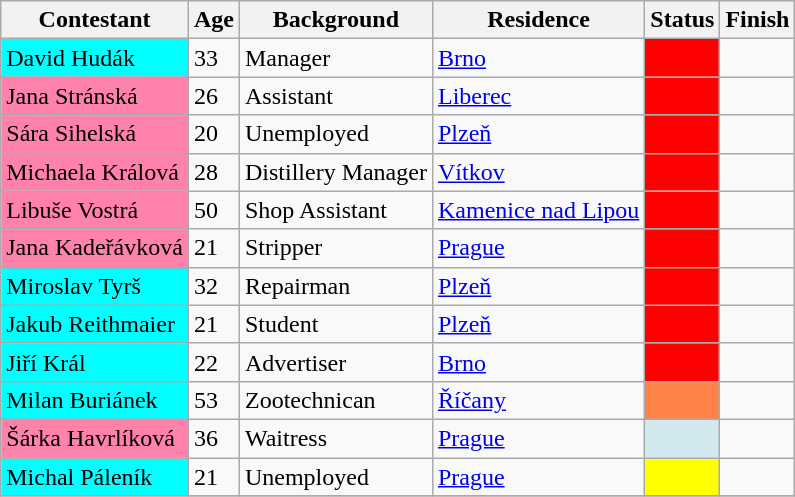<table class="wikitable" align=center style="font-size: 100%">
<tr>
<th>Contestant</th>
<th>Age</th>
<th>Background</th>
<th>Residence</th>
<th>Status</th>
<th>Finish</th>
</tr>
<tr>
<td style="background:cyan;" colspan=1>David Hudák</td>
<td>33</td>
<td>Manager</td>
<td><a href='#'>Brno</a></td>
<td style="background:#ff0000;"></td>
<td></td>
</tr>
<tr>
<td style="background:#FF82AB;" colspan=1>Jana Stránská</td>
<td>26</td>
<td>Assistant</td>
<td><a href='#'>Liberec</a></td>
<td style="background:#ff0000;"></td>
<td></td>
</tr>
<tr>
<td style="background:#FF82AB;" colspan=1>Sára Sihelská</td>
<td>20</td>
<td>Unemployed</td>
<td><a href='#'>Plzeň</a></td>
<td style="background:#ff0000;"></td>
<td></td>
</tr>
<tr>
<td style="background:#FF82AB;" colspan=1>Michaela Králová</td>
<td>28</td>
<td>Distillery Manager</td>
<td><a href='#'>Vítkov</a></td>
<td style="background:#ff0000;"></td>
<td></td>
</tr>
<tr>
<td style="background:#FF82AB;" colspan=1>Libuše Vostrá</td>
<td>50</td>
<td>Shop Assistant</td>
<td><a href='#'>Kamenice nad Lipou</a></td>
<td style="background:#ff0000;"></td>
<td></td>
</tr>
<tr>
<td style="background:#FF82AB;" colspan=1>Jana Kadeřávková</td>
<td>21</td>
<td>Stripper</td>
<td><a href='#'>Prague</a></td>
<td style="background:#ff0000;"></td>
<td></td>
</tr>
<tr>
<td style="background:cyan;" colspan=1>Miroslav Tyrš</td>
<td>32</td>
<td>Repairman</td>
<td><a href='#'>Plzeň</a></td>
<td style="background:#ff0000;"></td>
<td></td>
</tr>
<tr>
<td style="background:cyan;" colspan=1>Jakub Reithmaier</td>
<td>21</td>
<td>Student</td>
<td><a href='#'>Plzeň</a></td>
<td style="background:#ff0000;"></td>
<td></td>
</tr>
<tr>
<td style="background:cyan;" colspan=1>Jiří Král</td>
<td>22</td>
<td>Advertiser</td>
<td><a href='#'>Brno</a></td>
<td style="background:#ff0000;"></td>
<td></td>
</tr>
<tr>
<td style="background:cyan;" colspan=1>Milan Buriánek</td>
<td>53</td>
<td>Zootechnican</td>
<td><a href='#'>Říčany</a></td>
<td style="background:#FF8247;"></td>
<td></td>
</tr>
<tr>
<td style="background:#FF82AB;" colspan=1>Šárka Havrlíková</td>
<td>36</td>
<td>Waitress</td>
<td><a href='#'>Prague</a></td>
<td style="background:#D1E8EF;"></td>
<td></td>
</tr>
<tr>
<td style="background:cyan;" colspan=1>Michal Páleník</td>
<td>21</td>
<td>Unemployed</td>
<td><a href='#'>Prague</a></td>
<td style="background:yellow;"></td>
<td></td>
</tr>
<tr>
</tr>
</table>
